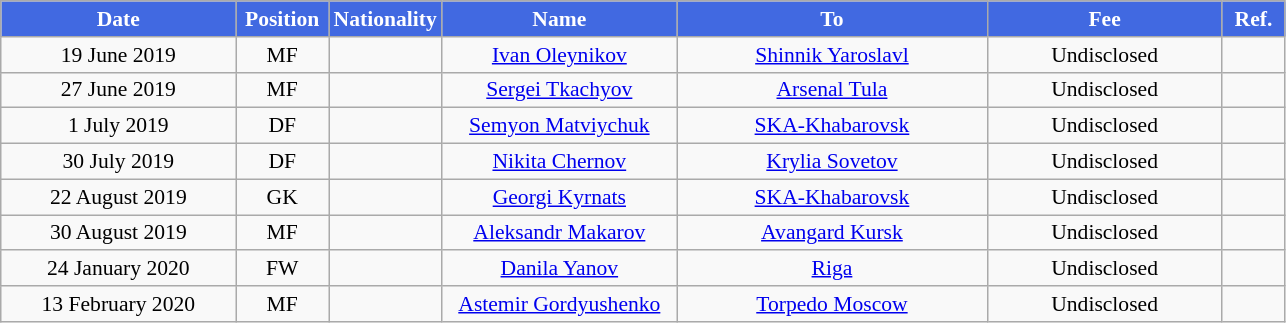<table class="wikitable"  style="text-align:center; font-size:90%; ">
<tr>
<th style="background:#4169E1; color:white; width:150px;">Date</th>
<th style="background:#4169E1; color:white; width:55px;">Position</th>
<th style="background:#4169E1; color:white; width:55px;">Nationality</th>
<th style="background:#4169E1; color:white; width:150px;">Name</th>
<th style="background:#4169E1; color:white; width:200px;">To</th>
<th style="background:#4169E1; color:white; width:150px;">Fee</th>
<th style="background:#4169E1; color:white; width:35px;">Ref.</th>
</tr>
<tr>
<td>19 June 2019</td>
<td>MF</td>
<td></td>
<td><a href='#'>Ivan Oleynikov</a></td>
<td><a href='#'>Shinnik Yaroslavl</a></td>
<td>Undisclosed</td>
<td></td>
</tr>
<tr>
<td>27 June 2019</td>
<td>MF</td>
<td></td>
<td><a href='#'>Sergei Tkachyov</a></td>
<td><a href='#'>Arsenal Tula</a></td>
<td>Undisclosed</td>
<td></td>
</tr>
<tr>
<td>1 July 2019</td>
<td>DF</td>
<td></td>
<td><a href='#'>Semyon Matviychuk</a></td>
<td><a href='#'>SKA-Khabarovsk</a></td>
<td>Undisclosed</td>
<td></td>
</tr>
<tr>
<td>30 July 2019</td>
<td>DF</td>
<td></td>
<td><a href='#'>Nikita Chernov</a></td>
<td><a href='#'>Krylia Sovetov</a></td>
<td>Undisclosed</td>
<td></td>
</tr>
<tr>
<td>22 August 2019</td>
<td>GK</td>
<td></td>
<td><a href='#'>Georgi Kyrnats</a></td>
<td><a href='#'>SKA-Khabarovsk</a></td>
<td>Undisclosed</td>
<td></td>
</tr>
<tr>
<td>30 August 2019</td>
<td>MF</td>
<td></td>
<td><a href='#'>Aleksandr Makarov</a></td>
<td><a href='#'>Avangard Kursk</a></td>
<td>Undisclosed</td>
<td></td>
</tr>
<tr>
<td>24 January 2020</td>
<td>FW</td>
<td></td>
<td><a href='#'>Danila Yanov</a></td>
<td><a href='#'>Riga</a></td>
<td>Undisclosed</td>
<td></td>
</tr>
<tr>
<td>13 February 2020</td>
<td>MF</td>
<td></td>
<td><a href='#'>Astemir Gordyushenko</a></td>
<td><a href='#'>Torpedo Moscow</a></td>
<td>Undisclosed</td>
<td></td>
</tr>
</table>
